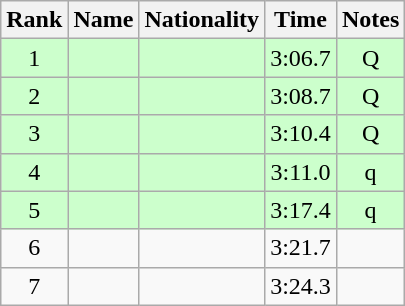<table class="wikitable sortable" style="text-align:center">
<tr>
<th>Rank</th>
<th>Name</th>
<th>Nationality</th>
<th>Time</th>
<th class="unsortable">Notes</th>
</tr>
<tr bgcolor="#ccffcc">
<td>1</td>
<td align="left"></td>
<td align="left"></td>
<td>3:06.7</td>
<td>Q</td>
</tr>
<tr bgcolor="#ccffcc">
<td>2</td>
<td align="left"></td>
<td align="left"></td>
<td>3:08.7</td>
<td>Q</td>
</tr>
<tr bgcolor="#ccffcc">
<td>3</td>
<td align="left"></td>
<td align="left"></td>
<td>3:10.4</td>
<td>Q</td>
</tr>
<tr bgcolor="#ccffcc">
<td>4</td>
<td align="left"></td>
<td align="left"></td>
<td>3:11.0</td>
<td>q</td>
</tr>
<tr bgcolor="#ccffcc">
<td>5</td>
<td align="left"></td>
<td align="left"></td>
<td>3:17.4</td>
<td>q</td>
</tr>
<tr>
<td>6</td>
<td align="left"></td>
<td align="left"></td>
<td>3:21.7</td>
<td></td>
</tr>
<tr>
<td>7</td>
<td align="left"></td>
<td align="left"></td>
<td>3:24.3</td>
<td></td>
</tr>
</table>
